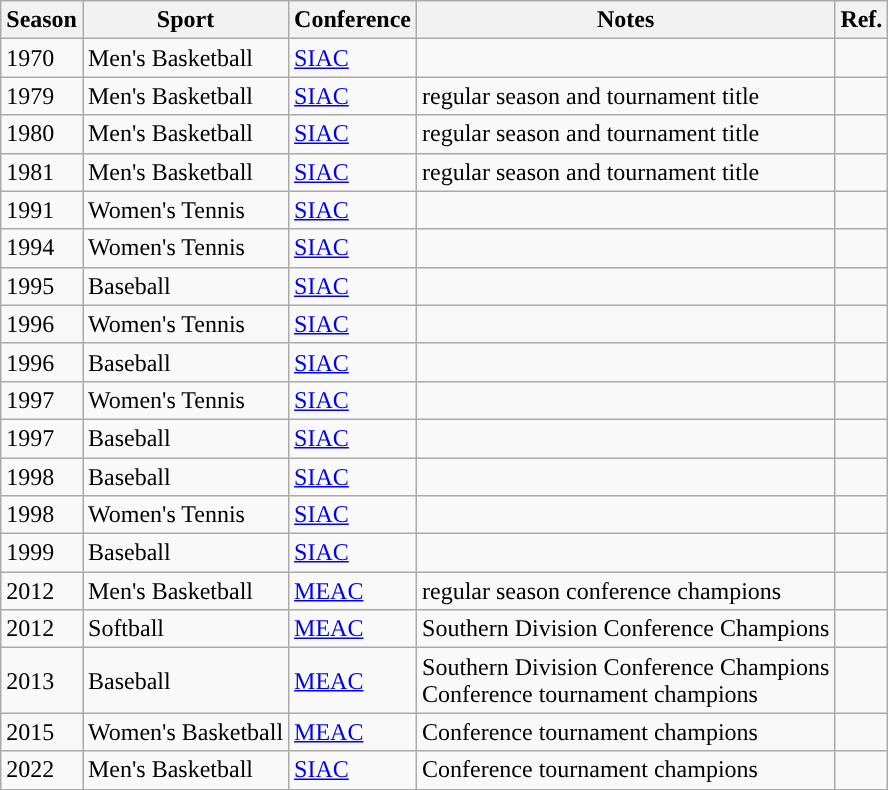<table class="wikitable sortable">
<tr>
<th width=px>Season</th>
<th width=px>Sport</th>
<th width=px>Conference</th>
<th width=px>Notes</th>
<th width=px>Ref.</th>
</tr>
<tr>
<td>1970</td>
<td>Men's Basketball</td>
<td><a href='#'>SIAC</a></td>
<td></td>
<td></td>
</tr>
<tr>
<td>1979</td>
<td>Men's Basketball</td>
<td><a href='#'>SIAC</a></td>
<td>regular season and tournament title</td>
<td></td>
</tr>
<tr>
<td>1980</td>
<td>Men's Basketball</td>
<td><a href='#'>SIAC</a></td>
<td>regular season and tournament title</td>
<td></td>
</tr>
<tr>
<td>1981</td>
<td>Men's Basketball</td>
<td><a href='#'>SIAC</a></td>
<td>regular season and tournament title</td>
<td></td>
</tr>
<tr>
<td>1991</td>
<td>Women's Tennis</td>
<td><a href='#'>SIAC</a></td>
<td></td>
<td></td>
</tr>
<tr>
<td>1994</td>
<td>Women's Tennis</td>
<td><a href='#'>SIAC</a></td>
<td></td>
<td></td>
</tr>
<tr>
<td>1995</td>
<td>Baseball</td>
<td><a href='#'>SIAC</a></td>
<td></td>
<td></td>
</tr>
<tr>
<td>1996</td>
<td>Women's Tennis</td>
<td><a href='#'>SIAC</a></td>
<td></td>
<td></td>
</tr>
<tr>
<td>1996</td>
<td>Baseball</td>
<td><a href='#'>SIAC</a></td>
<td></td>
<td></td>
</tr>
<tr>
<td>1997</td>
<td>Women's Tennis</td>
<td><a href='#'>SIAC</a></td>
<td></td>
<td></td>
</tr>
<tr>
<td>1997</td>
<td>Baseball</td>
<td><a href='#'>SIAC</a></td>
<td></td>
<td></td>
</tr>
<tr>
<td>1998</td>
<td>Baseball</td>
<td><a href='#'>SIAC</a></td>
<td></td>
<td></td>
</tr>
<tr>
<td>1998</td>
<td>Women's Tennis</td>
<td><a href='#'>SIAC</a></td>
<td></td>
<td></td>
</tr>
<tr>
<td>1999</td>
<td>Baseball</td>
<td><a href='#'>SIAC</a></td>
<td></td>
<td></td>
</tr>
<tr>
<td>2012</td>
<td>Men's Basketball</td>
<td><a href='#'>MEAC</a></td>
<td>regular season conference champions</td>
<td></td>
</tr>
<tr>
<td>2012</td>
<td>Softball</td>
<td><a href='#'>MEAC</a></td>
<td>Southern Division Conference Champions</td>
<td></td>
</tr>
<tr>
<td>2013</td>
<td>Baseball</td>
<td><a href='#'>MEAC</a></td>
<td>Southern Division Conference Champions<br>Conference tournament champions</td>
<td></td>
</tr>
<tr>
<td>2015</td>
<td>Women's Basketball</td>
<td><a href='#'>MEAC</a></td>
<td>Conference tournament champions</td>
<td></td>
</tr>
<tr>
<td>2022</td>
<td>Men's Basketball</td>
<td><a href='#'>SIAC</a></td>
<td>Conference tournament champions</td>
<td></td>
</tr>
</table>
